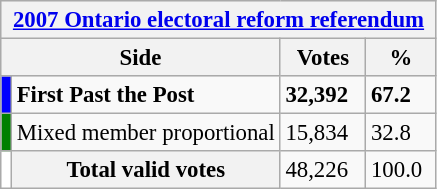<table class="wikitable" style="font-size: 95%; clear:both">
<tr style="background-color:#E9E9E9">
<th colspan=4><a href='#'>2007 Ontario electoral reform referendum</a></th>
</tr>
<tr style="background-color:#E9E9E9">
<th colspan=2 style="width: 130px">Side</th>
<th style="width: 50px">Votes</th>
<th style="width: 40px">%</th>
</tr>
<tr>
<td bgcolor="blue"></td>
<td><strong>First Past the Post</strong></td>
<td><strong>32,392</strong></td>
<td><strong>67.2</strong></td>
</tr>
<tr>
<td bgcolor="green"></td>
<td>Mixed member proportional</td>
<td>15,834</td>
<td>32.8</td>
</tr>
<tr>
<td bgcolor="white"></td>
<th>Total valid votes</th>
<td>48,226</td>
<td>100.0</td>
</tr>
</table>
